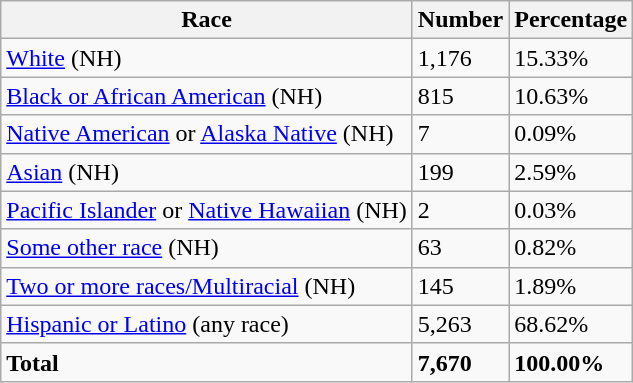<table class="wikitable">
<tr>
<th>Race</th>
<th>Number</th>
<th>Percentage</th>
</tr>
<tr>
<td><a href='#'>White</a> (NH)</td>
<td>1,176</td>
<td>15.33%</td>
</tr>
<tr>
<td><a href='#'>Black or African American</a> (NH)</td>
<td>815</td>
<td>10.63%</td>
</tr>
<tr>
<td><a href='#'>Native American</a> or <a href='#'>Alaska Native</a> (NH)</td>
<td>7</td>
<td>0.09%</td>
</tr>
<tr>
<td><a href='#'>Asian</a> (NH)</td>
<td>199</td>
<td>2.59%</td>
</tr>
<tr>
<td><a href='#'>Pacific Islander</a> or <a href='#'>Native Hawaiian</a> (NH)</td>
<td>2</td>
<td>0.03%</td>
</tr>
<tr>
<td><a href='#'>Some other race</a> (NH)</td>
<td>63</td>
<td>0.82%</td>
</tr>
<tr>
<td><a href='#'>Two or more races/Multiracial</a> (NH)</td>
<td>145</td>
<td>1.89%</td>
</tr>
<tr>
<td><a href='#'>Hispanic or Latino</a> (any race)</td>
<td>5,263</td>
<td>68.62%</td>
</tr>
<tr>
<td><strong>Total</strong></td>
<td><strong>7,670</strong></td>
<td><strong>100.00%</strong></td>
</tr>
</table>
